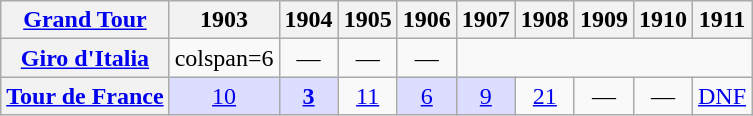<table class="wikitable plainrowheaders">
<tr>
<th scope="col"><a href='#'>Grand Tour</a></th>
<th scope="col">1903</th>
<th scope="col">1904</th>
<th scope="col">1905</th>
<th scope="col">1906</th>
<th scope="col">1907</th>
<th scope="col">1908</th>
<th scope="col">1909</th>
<th scope="col">1910</th>
<th scope="col">1911</th>
</tr>
<tr style="text-align:center;">
<th scope="row"> <a href='#'>Giro d'Italia</a></th>
<td>colspan=6 </td>
<td>—</td>
<td>—</td>
<td>—</td>
</tr>
<tr style="text-align:center;">
<th scope="row"> <a href='#'>Tour de France</a></th>
<td style="text-align:center; background:#ddf;"><a href='#'>10</a></td>
<td style="text-align:center; background:#ddf;"><a href='#'><strong>3</strong></a></td>
<td style="text-align:center;"><a href='#'>11</a></td>
<td style="text-align:center; background:#ddf;"><a href='#'>6</a></td>
<td style="text-align:center; background:#ddf;"><a href='#'>9</a></td>
<td style="text-align:center;"><a href='#'>21</a></td>
<td>—</td>
<td>—</td>
<td style="text-align:center;"><a href='#'>DNF</a></td>
</tr>
</table>
